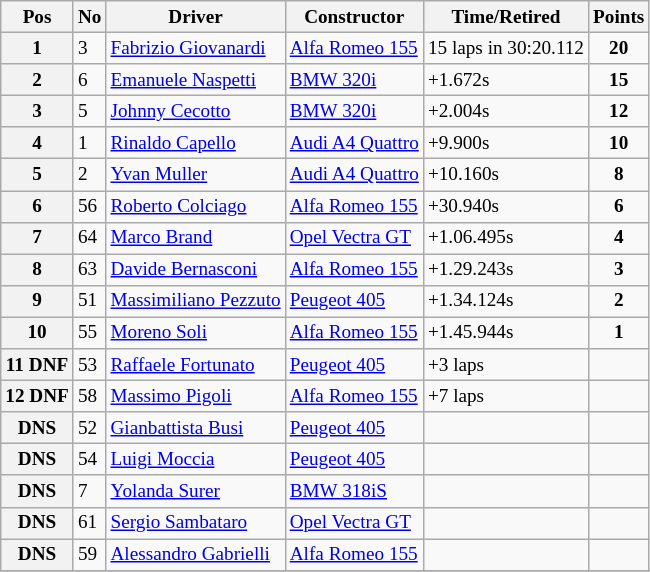<table class="wikitable" style="font-size: 80%;">
<tr>
<th>Pos</th>
<th>No</th>
<th>Driver</th>
<th>Constructor</th>
<th>Time/Retired</th>
<th>Points</th>
</tr>
<tr>
<th>1</th>
<td>3</td>
<td> <a href='#'>Fabrizio Giovanardi</a></td>
<td><a href='#'>Alfa Romeo 155</a></td>
<td>15 laps in 30:20.112</td>
<td align=center><strong>20</strong></td>
</tr>
<tr>
<th>2</th>
<td>6</td>
<td> <a href='#'>Emanuele Naspetti</a></td>
<td><a href='#'>BMW 320i</a></td>
<td>+1.672s</td>
<td align=center><strong>15</strong></td>
</tr>
<tr>
<th>3</th>
<td>5</td>
<td> <a href='#'>Johnny Cecotto</a></td>
<td><a href='#'>BMW 320i</a></td>
<td>+2.004s</td>
<td align=center><strong>12</strong></td>
</tr>
<tr>
<th>4</th>
<td>1</td>
<td> <a href='#'>Rinaldo Capello</a></td>
<td><a href='#'>Audi A4 Quattro</a></td>
<td>+9.900s</td>
<td align=center><strong>10</strong></td>
</tr>
<tr>
<th>5</th>
<td>2</td>
<td> <a href='#'>Yvan Muller</a></td>
<td><a href='#'>Audi A4 Quattro</a></td>
<td>+10.160s</td>
<td align=center><strong>8</strong></td>
</tr>
<tr>
<th>6</th>
<td>56</td>
<td> <a href='#'>Roberto Colciago</a></td>
<td><a href='#'>Alfa Romeo 155</a></td>
<td>+30.940s</td>
<td align=center><strong>6</strong></td>
</tr>
<tr>
<th>7</th>
<td>64</td>
<td> <a href='#'>Marco Brand</a></td>
<td><a href='#'> Opel Vectra GT</a></td>
<td>+1.06.495s</td>
<td align=center><strong>4</strong></td>
</tr>
<tr>
<th>8</th>
<td>63</td>
<td> <a href='#'>Davide Bernasconi</a></td>
<td><a href='#'>Alfa Romeo 155</a></td>
<td>+1.29.243s</td>
<td align=center><strong>3</strong></td>
</tr>
<tr>
<th>9</th>
<td>51</td>
<td> <a href='#'>Massimiliano Pezzuto</a></td>
<td><a href='#'>Peugeot 405</a></td>
<td>+1.34.124s</td>
<td align=center><strong>2</strong></td>
</tr>
<tr>
<th>10</th>
<td>55</td>
<td> <a href='#'>Moreno Soli</a></td>
<td><a href='#'>Alfa Romeo 155</a></td>
<td>+1.45.944s</td>
<td align=center><strong>1</strong></td>
</tr>
<tr>
<th>11 DNF</th>
<td>53</td>
<td> <a href='#'>Raffaele Fortunato</a></td>
<td><a href='#'>Peugeot 405</a></td>
<td>+3 laps</td>
<td></td>
</tr>
<tr>
<th>12 DNF</th>
<td>58</td>
<td> <a href='#'>Massimo Pigoli</a></td>
<td><a href='#'>Alfa Romeo 155</a></td>
<td>+7 laps</td>
<td></td>
</tr>
<tr>
<th>DNS</th>
<td>52</td>
<td> <a href='#'>Gianbattista Busi</a></td>
<td><a href='#'>Peugeot 405</a></td>
<td></td>
<td></td>
</tr>
<tr>
<th>DNS</th>
<td>54</td>
<td> <a href='#'>Luigi Moccia</a></td>
<td><a href='#'>Peugeot 405</a></td>
<td></td>
<td></td>
</tr>
<tr>
<th>DNS</th>
<td>7</td>
<td> <a href='#'>Yolanda Surer</a></td>
<td><a href='#'>BMW 318iS</a></td>
<td></td>
<td></td>
</tr>
<tr>
<th>DNS</th>
<td>61</td>
<td> <a href='#'>Sergio Sambataro</a></td>
<td><a href='#'> Opel Vectra GT</a></td>
<td></td>
<td></td>
</tr>
<tr>
<th>DNS</th>
<td>59</td>
<td> <a href='#'>Alessandro Gabrielli</a></td>
<td><a href='#'>Alfa Romeo 155</a></td>
<td></td>
<td></td>
</tr>
<tr>
</tr>
</table>
